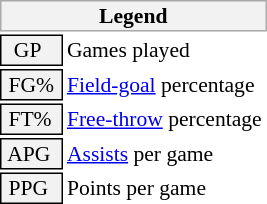<table class="toccolours" style="font-size: 90%; white-space: nowrap;">
<tr>
<th colspan="6" style="background:#f2f2f2; border:1px solid #aaa;">Legend</th>
</tr>
<tr>
<td style="background:#f2f2f2; border:1px solid black;">  GP</td>
<td>Games played</td>
</tr>
<tr>
<td style="background:#f2f2f2; border:1px solid black;"> FG% </td>
<td style="padding-right: 8px"><a href='#'>Field-goal</a> percentage</td>
</tr>
<tr>
<td style="background:#f2f2f2; border:1px solid black;"> FT% </td>
<td><a href='#'>Free-throw</a> percentage</td>
</tr>
<tr>
<td style="background:#f2f2f2; border:1px solid black;"> APG </td>
<td><a href='#'>Assists</a> per game</td>
</tr>
<tr>
<td style="background:#f2f2f2; border:1px solid black;"> PPG </td>
<td>Points per game</td>
</tr>
<tr>
</tr>
</table>
